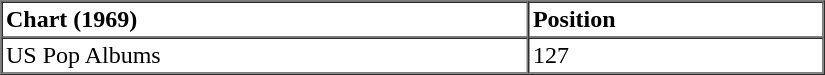<table border=1 cellspacing=0 cellpadding=2 width="550px">
<tr>
<th align="left">Chart (1969)</th>
<th align="left">Position</th>
</tr>
<tr>
<td align="left">US Pop Albums</td>
<td align="left">127</td>
</tr>
<tr>
</tr>
</table>
